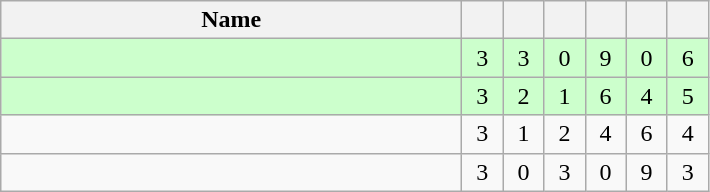<table class=wikitable style="text-align:center">
<tr>
<th width=300>Name</th>
<th width=20></th>
<th width=20></th>
<th width=20></th>
<th width=20></th>
<th width=20></th>
<th width=20></th>
</tr>
<tr style="background-color:#ccffcc;">
<td style="text-align:left;"></td>
<td>3</td>
<td>3</td>
<td>0</td>
<td>9</td>
<td>0</td>
<td>6</td>
</tr>
<tr style="background-color:#ccffcc;">
<td style="text-align:left;"></td>
<td>3</td>
<td>2</td>
<td>1</td>
<td>6</td>
<td>4</td>
<td>5</td>
</tr>
<tr>
<td style="text-align:left;"></td>
<td>3</td>
<td>1</td>
<td>2</td>
<td>4</td>
<td>6</td>
<td>4</td>
</tr>
<tr>
<td style="text-align:left;"></td>
<td>3</td>
<td>0</td>
<td>3</td>
<td>0</td>
<td>9</td>
<td>3</td>
</tr>
</table>
